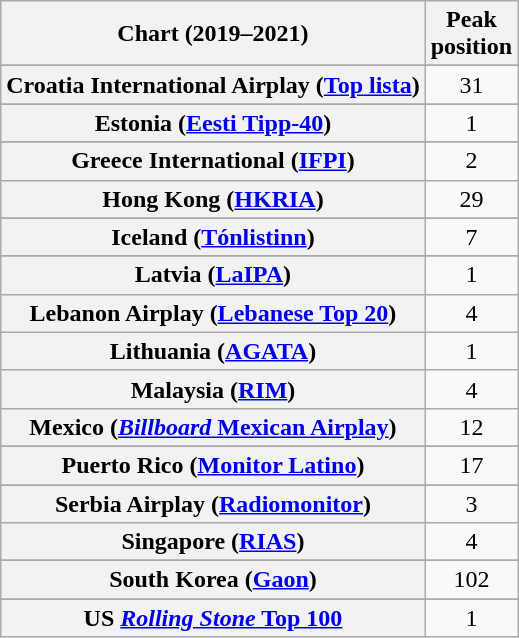<table class="wikitable sortable plainrowheaders" style="text-align:center">
<tr>
<th scope="col">Chart (2019–2021)</th>
<th scope="col">Peak<br>position</th>
</tr>
<tr>
</tr>
<tr>
</tr>
<tr>
</tr>
<tr>
</tr>
<tr>
</tr>
<tr>
</tr>
<tr>
</tr>
<tr>
</tr>
<tr>
</tr>
<tr>
</tr>
<tr>
<th scope="row">Croatia International Airplay (<a href='#'>Top lista</a>)</th>
<td>31</td>
</tr>
<tr>
</tr>
<tr>
</tr>
<tr>
<th scope="row">Estonia (<a href='#'>Eesti Tipp-40</a>)</th>
<td>1</td>
</tr>
<tr>
</tr>
<tr>
</tr>
<tr>
</tr>
<tr>
</tr>
<tr>
<th scope="row">Greece International (<a href='#'>IFPI</a>)</th>
<td>2</td>
</tr>
<tr>
<th scope="row">Hong Kong (<a href='#'>HKRIA</a>)</th>
<td>29</td>
</tr>
<tr>
</tr>
<tr>
</tr>
<tr>
</tr>
<tr>
</tr>
<tr>
<th scope="row">Iceland (<a href='#'>Tónlistinn</a>)</th>
<td>7</td>
</tr>
<tr>
</tr>
<tr>
</tr>
<tr>
</tr>
<tr>
<th scope="row">Latvia (<a href='#'>LaIPA</a>)</th>
<td>1</td>
</tr>
<tr>
<th scope="row">Lebanon Airplay (<a href='#'>Lebanese Top 20</a>)</th>
<td>4</td>
</tr>
<tr>
<th scope="row">Lithuania (<a href='#'>AGATA</a>)</th>
<td>1</td>
</tr>
<tr>
<th scope="row">Malaysia (<a href='#'>RIM</a>)</th>
<td>4</td>
</tr>
<tr>
<th scope="row">Mexico (<a href='#'><em>Billboard</em> Mexican Airplay</a>)</th>
<td>12</td>
</tr>
<tr>
</tr>
<tr>
</tr>
<tr>
</tr>
<tr>
</tr>
<tr>
</tr>
<tr>
<th scope="row">Puerto Rico (<a href='#'>Monitor Latino</a>)</th>
<td>17</td>
</tr>
<tr>
</tr>
<tr>
</tr>
<tr>
<th scope="row">Serbia Airplay (<a href='#'>Radiomonitor</a>)</th>
<td>3</td>
</tr>
<tr>
<th scope="row">Singapore (<a href='#'>RIAS</a>)</th>
<td>4</td>
</tr>
<tr>
</tr>
<tr>
</tr>
<tr>
<th scope="row">South Korea (<a href='#'>Gaon</a>)</th>
<td>102</td>
</tr>
<tr>
</tr>
<tr>
</tr>
<tr>
</tr>
<tr>
</tr>
<tr>
</tr>
<tr>
</tr>
<tr>
</tr>
<tr>
</tr>
<tr>
</tr>
<tr>
</tr>
<tr>
</tr>
<tr>
</tr>
<tr>
<th scope="row">US <a href='#'><em>Rolling Stone</em> Top 100</a></th>
<td>1</td>
</tr>
</table>
